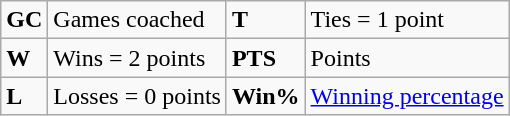<table class="wikitable">
<tr>
<td><strong>GC</strong></td>
<td>Games coached</td>
<td><strong>T</strong></td>
<td>Ties = 1 point</td>
</tr>
<tr>
<td><strong>W</strong></td>
<td>Wins = 2 points</td>
<td><strong>PTS</strong></td>
<td>Points</td>
</tr>
<tr>
<td><strong>L</strong></td>
<td>Losses = 0 points</td>
<td><strong>Win%</strong></td>
<td><a href='#'>Winning percentage</a></td>
</tr>
</table>
